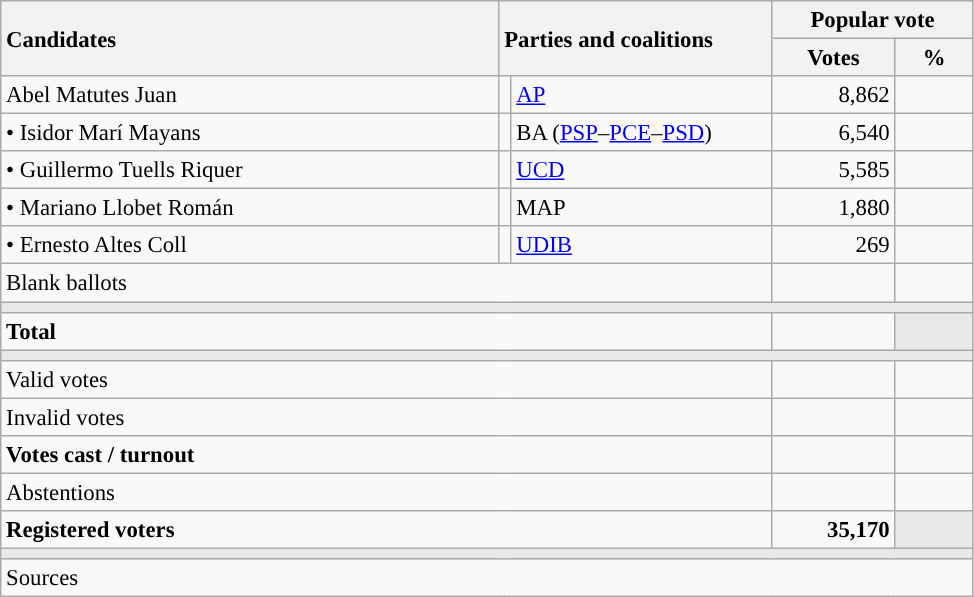<table class="wikitable" style="text-align:right; font-size:95%;">
<tr>
<th style="text-align:left;" rowspan="2" width="325">Candidates</th>
<th style="text-align:left;" rowspan="2" colspan="2" width="175">Parties and coalitions</th>
<th colspan="2">Popular vote</th>
</tr>
<tr>
<th width="75">Votes</th>
<th width="45">%</th>
</tr>
<tr>
<td align="left"> Abel Matutes Juan</td>
<td width="1" style="color:inherit;background:"></td>
<td align="left"><a href='#'>AP</a></td>
<td>8,862</td>
<td></td>
</tr>
<tr>
<td align="left">• Isidor Marí Mayans</td>
<td style="color:inherit;background:"></td>
<td align="left">BA (<a href='#'>PSP</a>–<a href='#'>PCE</a>–<a href='#'>PSD</a>)</td>
<td>6,540</td>
<td></td>
</tr>
<tr>
<td align="left">• Guillermo Tuells Riquer</td>
<td style="color:inherit;background:"></td>
<td align="left"><a href='#'>UCD</a></td>
<td>5,585</td>
<td></td>
</tr>
<tr>
<td align="left">• Mariano Llobet Román</td>
<td style="color:inherit;background:"></td>
<td align="left">MAP</td>
<td>1,880</td>
<td></td>
</tr>
<tr>
<td align="left">• Ernesto Altes Coll</td>
<td style="color:inherit;background:"></td>
<td align="left"><a href='#'>UDIB</a></td>
<td>269</td>
<td></td>
</tr>
<tr>
<td align="left" colspan="3">Blank ballots</td>
<td></td>
<td></td>
</tr>
<tr>
<td colspan="5" bgcolor="#E9E9E9"></td>
</tr>
<tr style="font-weight:bold;">
<td align="left" colspan="3">Total</td>
<td></td>
<td bgcolor="#E9E9E9"></td>
</tr>
<tr>
<td colspan="5" bgcolor="#E9E9E9"></td>
</tr>
<tr>
<td align="left" colspan="3">Valid votes</td>
<td></td>
<td></td>
</tr>
<tr>
<td align="left" colspan="3">Invalid votes</td>
<td></td>
<td></td>
</tr>
<tr style="font-weight:bold;">
<td align="left" colspan="3">Votes cast / turnout</td>
<td></td>
<td></td>
</tr>
<tr>
<td align="left" colspan="3">Abstentions</td>
<td></td>
<td></td>
</tr>
<tr style="font-weight:bold;">
<td align="left" colspan="3">Registered voters</td>
<td>35,170</td>
<td bgcolor="#E9E9E9"></td>
</tr>
<tr>
<td colspan="5" bgcolor="#E9E9E9"></td>
</tr>
<tr>
<td align="left" colspan="5">Sources</td>
</tr>
</table>
